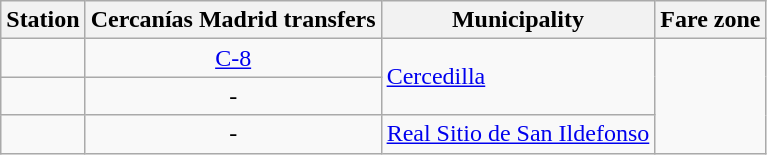<table class="wikitable sortable plainrowheaders">
<tr>
<th scope=col>Station</th>
<th scope=col>Cercanías Madrid transfers</th>
<th scope=col>Municipality</th>
<th scope=col>Fare zone</th>
</tr>
<tr>
<td></td>
<td align=center><a href='#'>C-8</a></td>
<td rowspan=2><a href='#'>Cercedilla</a></td>
<td align=center rowspan=3></td>
</tr>
<tr>
<td></td>
<td align=center>-</td>
</tr>
<tr>
<td></td>
<td align=center>-</td>
<td><a href='#'>Real Sitio de San Ildefonso</a></td>
</tr>
</table>
